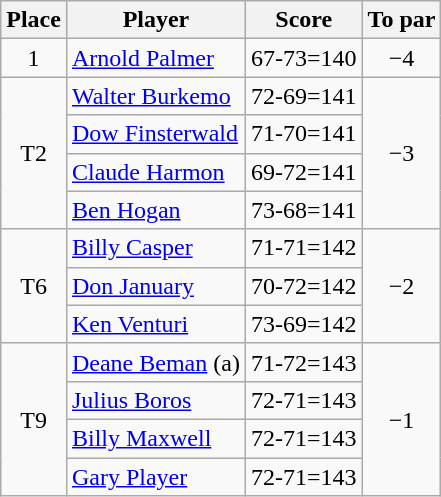<table class="wikitable">
<tr>
<th>Place</th>
<th>Player</th>
<th>Score</th>
<th>To par</th>
</tr>
<tr>
<td align="center">1</td>
<td> <a href='#'>Arnold Palmer</a></td>
<td>67-73=140</td>
<td align="center">−4</td>
</tr>
<tr>
<td rowspan="4" align="center">T2</td>
<td> <a href='#'>Walter Burkemo</a></td>
<td>72-69=141</td>
<td rowspan="4" align="center">−3</td>
</tr>
<tr>
<td> <a href='#'>Dow Finsterwald</a></td>
<td>71-70=141</td>
</tr>
<tr>
<td> <a href='#'>Claude Harmon</a></td>
<td>69-72=141</td>
</tr>
<tr>
<td> <a href='#'>Ben Hogan</a></td>
<td>73-68=141</td>
</tr>
<tr>
<td rowspan="3" align="center">T6</td>
<td> <a href='#'>Billy Casper</a></td>
<td>71-71=142</td>
<td rowspan="3" align="center">−2</td>
</tr>
<tr>
<td> <a href='#'>Don January</a></td>
<td>70-72=142</td>
</tr>
<tr>
<td> <a href='#'>Ken Venturi</a></td>
<td>73-69=142</td>
</tr>
<tr>
<td rowspan="4" align="center">T9</td>
<td> <a href='#'>Deane Beman</a> (a)</td>
<td>71-72=143</td>
<td rowspan="4" align="center">−1</td>
</tr>
<tr>
<td> <a href='#'>Julius Boros</a></td>
<td>72-71=143</td>
</tr>
<tr>
<td> <a href='#'>Billy Maxwell</a></td>
<td>72-71=143</td>
</tr>
<tr>
<td> <a href='#'>Gary Player</a></td>
<td>72-71=143</td>
</tr>
</table>
